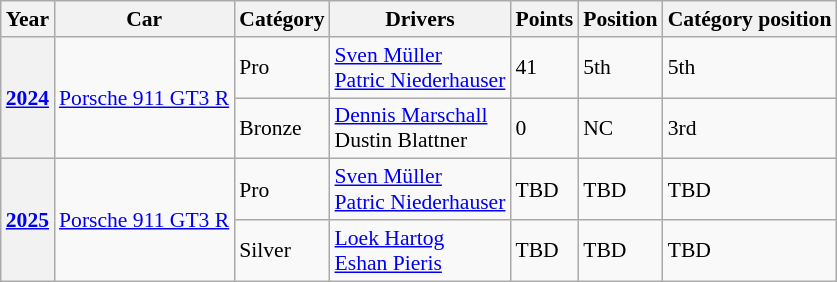<table class="wikitable" style="font-size: 90%;">
<tr>
<th colspan="1">Year</th>
<th colspan="1">Car</th>
<th>Catégory</th>
<th>Drivers</th>
<th colspan="1">Points</th>
<th>Position</th>
<th>Catégory position</th>
</tr>
<tr>
<th rowspan="2"><a href='#'>2024</a></th>
<td rowspan="2"><a href='#'>Porsche 911 GT3 R</a></td>
<td>Pro</td>
<td> <a href='#'>Sven Müller</a><br> <a href='#'>Patric Niederhauser</a></td>
<td>41</td>
<td>5th</td>
<td>5th</td>
</tr>
<tr>
<td>Bronze</td>
<td> <a href='#'>Dennis Marschall</a><br> Dustin Blattner</td>
<td>0</td>
<td>NC</td>
<td>3rd</td>
</tr>
<tr>
<th rowspan="2"><a href='#'>2025</a></th>
<td rowspan="2"><a href='#'>Porsche 911 GT3 R</a></td>
<td>Pro</td>
<td> <a href='#'>Sven Müller</a><br> <a href='#'>Patric Niederhauser</a></td>
<td>TBD</td>
<td>TBD</td>
<td>TBD</td>
</tr>
<tr>
<td>Silver</td>
<td> <a href='#'>Loek Hartog</a><br> <a href='#'>Eshan Pieris</a></td>
<td>TBD</td>
<td>TBD</td>
<td>TBD</td>
</tr>
</table>
